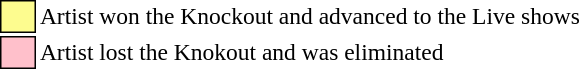<table class="toccolours" style="font-size: 98%; white-space: nowrap">
<tr>
<td style="background:#fdfc8f; border:1px solid black">     </td>
<td>Artist won the Knockout and advanced to the Live shows</td>
</tr>
<tr>
<td style="background:pink; border:1px solid black">     </td>
<td>Artist lost the Knokout and was eliminated</td>
</tr>
</table>
